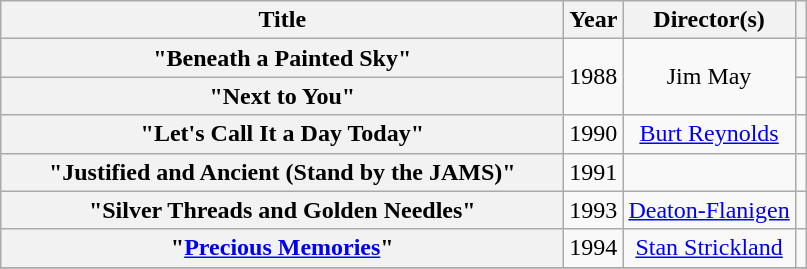<table class="wikitable plainrowheaders" style="text-align:center;">
<tr>
<th scope="col" style="width:23em;">Title</th>
<th scope="col">Year</th>
<th scope="col">Director(s)</th>
<th></th>
</tr>
<tr>
<th scope="row">"Beneath a Painted Sky"</th>
<td rowspan="2">1988</td>
<td rowspan="2">Jim May</td>
<td></td>
</tr>
<tr>
<th scope="row">"Next to You"</th>
<td></td>
</tr>
<tr>
<th scope="row">"Let's Call It a Day Today"</th>
<td>1990</td>
<td><a href='#'>Burt Reynolds</a></td>
<td></td>
</tr>
<tr>
<th scope="row">"Justified and Ancient (Stand by the JAMS)"<br></th>
<td>1991</td>
<td></td>
<td></td>
</tr>
<tr>
<th scope="row">"Silver Threads and Golden Needles"<br></th>
<td>1993</td>
<td><a href='#'>Deaton-Flanigen</a></td>
<td></td>
</tr>
<tr>
<th scope="row">"<a href='#'>Precious Memories</a>"</th>
<td>1994</td>
<td><a href='#'>Stan Strickland</a></td>
<td></td>
</tr>
<tr>
</tr>
</table>
